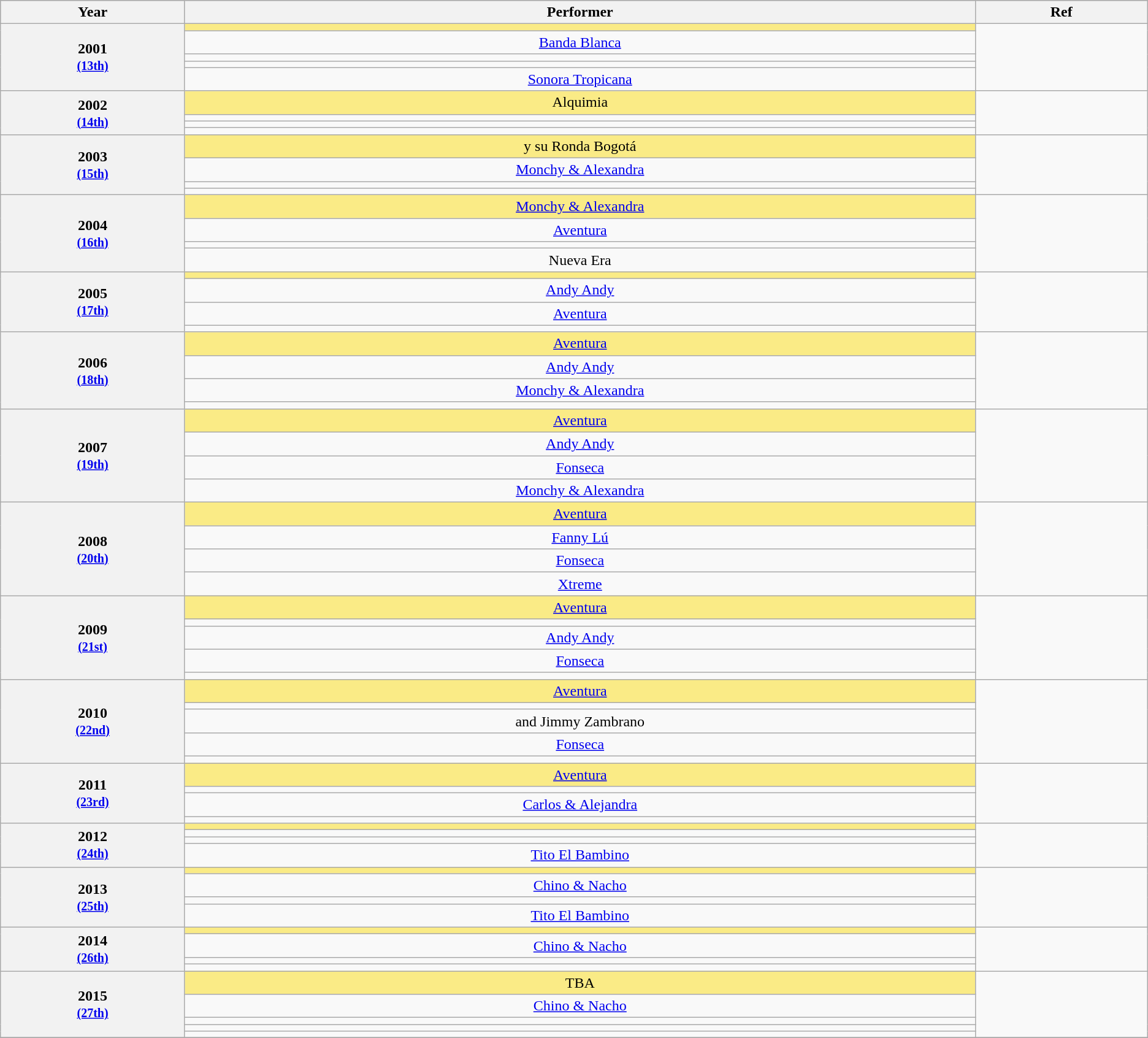<table class="wikitable sortable" style="text-align:center;">
<tr style="background:#bebebe;">
<th scope="col" style="width:1%;">Year</th>
<th scope="col" style="width:5%;">Performer</th>
<th scope="col" style="width:1%;" class="unsortable">Ref</th>
</tr>
<tr>
<th scope="row" rowspan=5 style="text-align:center">2001 <br><small><a href='#'>(13th)</a></small></th>
<td style="background:#FAEB86"></td>
<td rowspan=5></td>
</tr>
<tr>
<td><a href='#'>Banda Blanca</a></td>
</tr>
<tr>
<td></td>
</tr>
<tr>
<td></td>
</tr>
<tr>
<td><a href='#'>Sonora Tropicana</a></td>
</tr>
<tr>
<th scope="row" rowspan=4 style="text-align:center">2002 <br><small><a href='#'>(14th)</a></small></th>
<td style="background:#FAEB86">Alquimia</td>
<td rowspan=4></td>
</tr>
<tr>
<td></td>
</tr>
<tr>
<td></td>
</tr>
<tr>
<td></td>
</tr>
<tr>
<th scope="row" rowspan=4 style="text-align:center">2003 <br><small><a href='#'>(15th)</a></small></th>
<td style="background:#FAEB86"> y su Ronda Bogotá</td>
<td rowspan=4></td>
</tr>
<tr>
<td><a href='#'>Monchy & Alexandra</a></td>
</tr>
<tr>
<td></td>
</tr>
<tr>
<td></td>
</tr>
<tr>
<th scope="row" rowspan=4 style="text-align:center">2004 <br><small><a href='#'>(16th)</a></small></th>
<td style="background:#FAEB86"><a href='#'>Monchy & Alexandra</a></td>
<td rowspan=4></td>
</tr>
<tr>
<td><a href='#'>Aventura</a></td>
</tr>
<tr>
<td></td>
</tr>
<tr>
<td>Nueva Era</td>
</tr>
<tr>
<th scope="row" rowspan=4 style="text-align:center">2005 <br><small><a href='#'>(17th)</a></small></th>
<td style="background:#FAEB86"></td>
<td rowspan=4></td>
</tr>
<tr>
<td><a href='#'>Andy Andy</a></td>
</tr>
<tr>
<td><a href='#'>Aventura</a></td>
</tr>
<tr>
<td></td>
</tr>
<tr>
<th scope="row" rowspan=4 style="text-align:center">2006 <br><small><a href='#'>(18th)</a></small></th>
<td style="background:#FAEB86"><a href='#'>Aventura</a></td>
<td rowspan=4></td>
</tr>
<tr>
<td><a href='#'>Andy Andy</a></td>
</tr>
<tr>
<td><a href='#'>Monchy & Alexandra</a></td>
</tr>
<tr>
<td></td>
</tr>
<tr>
<th scope="row" rowspan=4 style="text-align:center">2007 <br><small><a href='#'>(19th)</a></small></th>
<td style="background:#FAEB86"><a href='#'>Aventura</a></td>
<td rowspan=4></td>
</tr>
<tr>
<td><a href='#'>Andy Andy</a></td>
</tr>
<tr>
<td><a href='#'>Fonseca</a></td>
</tr>
<tr>
<td><a href='#'>Monchy & Alexandra</a></td>
</tr>
<tr>
<th scope="row" rowspan=4 style="text-align:center">2008 <br><small><a href='#'>(20th)</a></small></th>
<td style="background:#FAEB86"><a href='#'>Aventura</a></td>
<td rowspan=4></td>
</tr>
<tr>
<td><a href='#'>Fanny Lú</a></td>
</tr>
<tr>
<td><a href='#'>Fonseca</a></td>
</tr>
<tr>
<td><a href='#'>Xtreme</a></td>
</tr>
<tr>
<th scope="row" rowspan=5 style="text-align:center">2009 <br><small><a href='#'>(21st)</a></small></th>
<td style="background:#FAEB86"><a href='#'>Aventura</a></td>
<td rowspan=5></td>
</tr>
<tr>
<td></td>
</tr>
<tr>
<td><a href='#'>Andy Andy</a></td>
</tr>
<tr>
<td><a href='#'>Fonseca</a></td>
</tr>
<tr>
<td></td>
</tr>
<tr>
<th scope="row" rowspan=5 style="text-align:center">2010 <br><small><a href='#'>(22nd)</a></small></th>
<td style="background:#FAEB86"><a href='#'>Aventura</a></td>
<td rowspan=5></td>
</tr>
<tr>
<td></td>
</tr>
<tr>
<td> and Jimmy Zambrano</td>
</tr>
<tr>
<td><a href='#'>Fonseca</a></td>
</tr>
<tr>
<td></td>
</tr>
<tr>
<th scope="row" rowspan=4 style="text-align:center">2011 <br><small><a href='#'>(23rd)</a></small></th>
<td style="background:#FAEB86"><a href='#'>Aventura</a></td>
<td rowspan=4></td>
</tr>
<tr>
<td></td>
</tr>
<tr>
<td><a href='#'>Carlos & Alejandra</a></td>
</tr>
<tr>
<td></td>
</tr>
<tr>
<th scope="row" rowspan=4 style="text-align:center">2012 <br><small><a href='#'>(24th)</a></small></th>
<td style="background:#FAEB86"></td>
<td rowspan=4></td>
</tr>
<tr>
<td></td>
</tr>
<tr>
<td></td>
</tr>
<tr>
<td><a href='#'>Tito El Bambino</a></td>
</tr>
<tr>
<th scope="row" rowspan=4 style="text-align:center">2013 <br><small><a href='#'>(25th)</a></small></th>
<td style="background:#FAEB86"></td>
<td rowspan=4></td>
</tr>
<tr>
<td><a href='#'>Chino & Nacho</a></td>
</tr>
<tr>
<td></td>
</tr>
<tr>
<td><a href='#'>Tito El Bambino</a></td>
</tr>
<tr>
<th scope="row" rowspan=4 style="text-align:center">2014 <br><small><a href='#'>(26th)</a></small></th>
<td style="background:#FAEB86"></td>
<td rowspan=4></td>
</tr>
<tr>
<td><a href='#'>Chino & Nacho</a></td>
</tr>
<tr>
<td></td>
</tr>
<tr>
<td></td>
</tr>
<tr>
<th scope="row" rowspan=5 style="text-align:center">2015 <br><small><a href='#'>(27th)</a></small></th>
<td style="background:#FAEB86">TBA</td>
<td rowspan=5></td>
</tr>
<tr>
<td><a href='#'>Chino & Nacho</a></td>
</tr>
<tr>
<td></td>
</tr>
<tr>
<td></td>
</tr>
<tr>
<td></td>
</tr>
<tr>
</tr>
</table>
